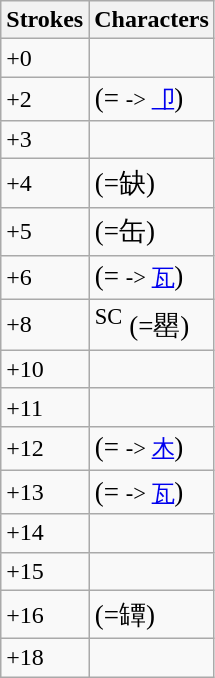<table class="wikitable">
<tr>
<th>Strokes</th>
<th>Characters</th>
</tr>
<tr>
<td>+0</td>
<td style="font-size: large;"></td>
</tr>
<tr>
<td>+2</td>
<td style="font-size: large;"> (= <small>-> <a href='#'>卩</a></small>)</td>
</tr>
<tr>
<td>+3</td>
<td style="font-size: large;"></td>
</tr>
<tr>
<td>+4</td>
<td style="font-size: large;">   (=缺)</td>
</tr>
<tr>
<td>+5</td>
<td style="font-size: large;"> (=缶‎) </td>
</tr>
<tr>
<td>+6</td>
<td style="font-size: large;"> (= <small>-> <a href='#'>瓦</a></small>)  </td>
</tr>
<tr>
<td>+8</td>
<td style="font-size: large;"> <sup>SC</sup> (=罌)</td>
</tr>
<tr>
<td>+10</td>
<td style="font-size: large;"></td>
</tr>
<tr>
<td>+11</td>
<td style="font-size: large;">  </td>
</tr>
<tr>
<td>+12</td>
<td style="font-size: large;"> (= <small>-> <a href='#'>木</a></small>)  </td>
</tr>
<tr>
<td>+13</td>
<td style="font-size: large;">  (= <small>-> <a href='#'>瓦</a></small>)</td>
</tr>
<tr>
<td>+14</td>
<td style="font-size: large;"></td>
</tr>
<tr>
<td>+15</td>
<td style="font-size: large;"></td>
</tr>
<tr>
<td>+16</td>
<td style="font-size: large;"> (=罈) </td>
</tr>
<tr>
<td>+18</td>
<td style="font-size: large;"></td>
</tr>
</table>
